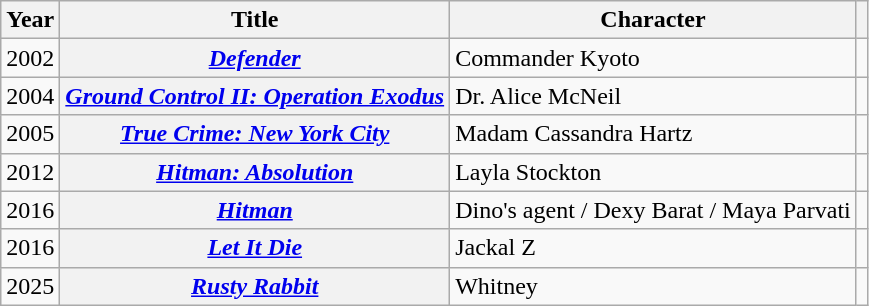<table class="wikitable sortable plainrowheaders">
<tr>
<th scope="col">Year</th>
<th scope="col">Title</th>
<th scope="col">Character</th>
<th scope="col" class="unsortable"></th>
</tr>
<tr>
<td>2002</td>
<th scope="row"><em><a href='#'>Defender</a></em></th>
<td>Commander Kyoto</td>
<td style="text-align: center;"></td>
</tr>
<tr>
<td>2004</td>
<th scope="row"><em><a href='#'>Ground Control II: Operation Exodus</a></em></th>
<td>Dr. Alice McNeil</td>
<td style="text-align: center;"></td>
</tr>
<tr>
<td>2005</td>
<th scope="row"><em><a href='#'>True Crime: New York City</a></em></th>
<td>Madam Cassandra Hartz</td>
<td style="text-align: center;"></td>
</tr>
<tr>
<td>2012</td>
<th scope="row"><em><a href='#'>Hitman: Absolution</a></em></th>
<td>Layla Stockton</td>
<td style="text-align: center;"></td>
</tr>
<tr>
<td>2016</td>
<th scope="row"><em><a href='#'>Hitman</a></em></th>
<td>Dino's agent / Dexy Barat / Maya Parvati</td>
<td style="text-align: center;"></td>
</tr>
<tr>
<td>2016</td>
<th scope="row"><em><a href='#'>Let It Die</a></em></th>
<td>Jackal Z</td>
<td style="text-align: center;"></td>
</tr>
<tr>
<td>2025</td>
<th scope="row"><em><a href='#'>Rusty Rabbit</a></em></th>
<td>Whitney</td>
<td style="text-align: center;"></td>
</tr>
</table>
